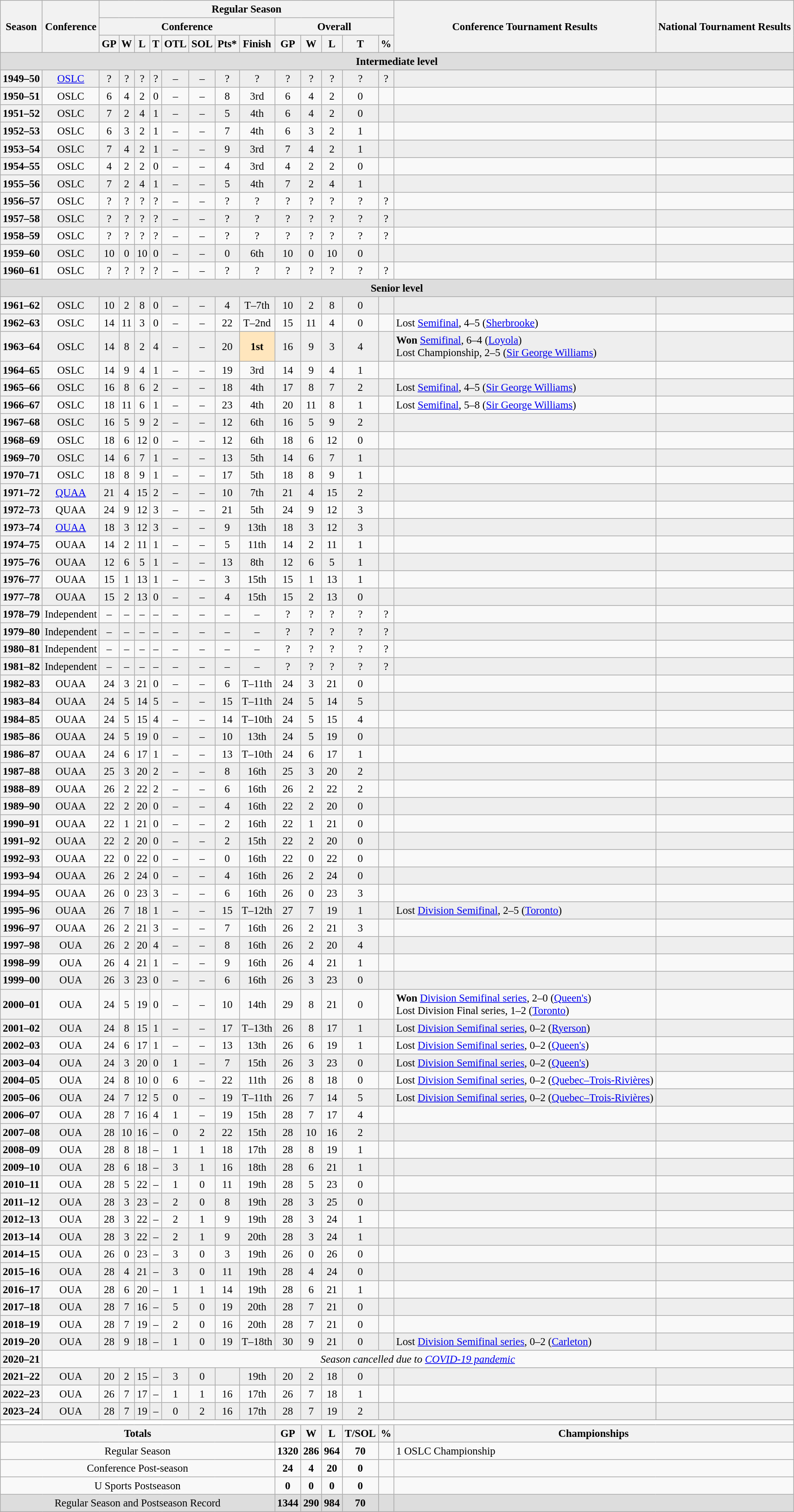<table class="wikitable" style="text-align: center; font-size: 95%">
<tr>
<th rowspan="3">Season</th>
<th rowspan="3">Conference</th>
<th colspan="13">Regular Season</th>
<th rowspan="3">Conference Tournament Results</th>
<th rowspan="3">National Tournament Results</th>
</tr>
<tr>
<th colspan="8">Conference</th>
<th colspan="5">Overall</th>
</tr>
<tr>
<th>GP</th>
<th>W</th>
<th>L</th>
<th>T</th>
<th>OTL</th>
<th>SOL</th>
<th>Pts*</th>
<th>Finish</th>
<th>GP</th>
<th>W</th>
<th>L</th>
<th>T</th>
<th>%</th>
</tr>
<tr>
<td bgcolor=dddddd colspan=18><strong>Intermediate level</strong></td>
</tr>
<tr bgcolor=eeeeee>
<th>1949–50</th>
<td><a href='#'>OSLC</a></td>
<td>?</td>
<td>?</td>
<td>?</td>
<td>?</td>
<td>–</td>
<td>–</td>
<td>?</td>
<td>?</td>
<td>?</td>
<td>?</td>
<td>?</td>
<td>?</td>
<td>?</td>
<td align="left"></td>
<td align="left"></td>
</tr>
<tr>
<th>1950–51</th>
<td>OSLC</td>
<td>6</td>
<td>4</td>
<td>2</td>
<td>0</td>
<td>–</td>
<td>–</td>
<td>8</td>
<td>3rd</td>
<td>6</td>
<td>4</td>
<td>2</td>
<td>0</td>
<td></td>
<td align="left"></td>
<td align="left"></td>
</tr>
<tr bgcolor=eeeeee>
<th>1951–52</th>
<td>OSLC</td>
<td>7</td>
<td>2</td>
<td>4</td>
<td>1</td>
<td>–</td>
<td>–</td>
<td>5</td>
<td>4th</td>
<td>6</td>
<td>4</td>
<td>2</td>
<td>0</td>
<td></td>
<td align="left"></td>
<td align="left"></td>
</tr>
<tr>
<th>1952–53</th>
<td>OSLC</td>
<td>6</td>
<td>3</td>
<td>2</td>
<td>1</td>
<td>–</td>
<td>–</td>
<td>7</td>
<td>4th</td>
<td>6</td>
<td>3</td>
<td>2</td>
<td>1</td>
<td></td>
<td align="left"></td>
<td align="left"></td>
</tr>
<tr bgcolor=eeeeee>
<th>1953–54</th>
<td>OSLC</td>
<td>7</td>
<td>4</td>
<td>2</td>
<td>1</td>
<td>–</td>
<td>–</td>
<td>9</td>
<td>3rd</td>
<td>7</td>
<td>4</td>
<td>2</td>
<td>1</td>
<td></td>
<td align="left"></td>
<td align="left"></td>
</tr>
<tr>
<th>1954–55</th>
<td>OSLC</td>
<td>4</td>
<td>2</td>
<td>2</td>
<td>0</td>
<td>–</td>
<td>–</td>
<td>4</td>
<td>3rd</td>
<td>4</td>
<td>2</td>
<td>2</td>
<td>0</td>
<td></td>
<td align="left"></td>
<td align="left"></td>
</tr>
<tr bgcolor=eeeeee>
<th>1955–56</th>
<td>OSLC</td>
<td>7</td>
<td>2</td>
<td>4</td>
<td>1</td>
<td>–</td>
<td>–</td>
<td>5</td>
<td>4th</td>
<td>7</td>
<td>2</td>
<td>4</td>
<td>1</td>
<td></td>
<td align="left"></td>
<td align="left"></td>
</tr>
<tr>
<th>1956–57</th>
<td>OSLC</td>
<td>?</td>
<td>?</td>
<td>?</td>
<td>?</td>
<td>–</td>
<td>–</td>
<td>?</td>
<td>?</td>
<td>?</td>
<td>?</td>
<td>?</td>
<td>?</td>
<td>?</td>
<td align="left"></td>
<td align="left"></td>
</tr>
<tr bgcolor=eeeeee>
<th>1957–58</th>
<td>OSLC</td>
<td>?</td>
<td>?</td>
<td>?</td>
<td>?</td>
<td>–</td>
<td>–</td>
<td>?</td>
<td>?</td>
<td>?</td>
<td>?</td>
<td>?</td>
<td>?</td>
<td>?</td>
<td align="left"></td>
<td align="left"></td>
</tr>
<tr>
<th>1958–59</th>
<td>OSLC</td>
<td>?</td>
<td>?</td>
<td>?</td>
<td>?</td>
<td>–</td>
<td>–</td>
<td>?</td>
<td>?</td>
<td>?</td>
<td>?</td>
<td>?</td>
<td>?</td>
<td>?</td>
<td align="left"></td>
<td align="left"></td>
</tr>
<tr bgcolor=eeeeee>
<th>1959–60</th>
<td>OSLC</td>
<td>10</td>
<td>0</td>
<td>10</td>
<td>0</td>
<td>–</td>
<td>–</td>
<td>0</td>
<td>6th</td>
<td>10</td>
<td>0</td>
<td>10</td>
<td>0</td>
<td></td>
<td align="left"></td>
<td align="left"></td>
</tr>
<tr>
<th>1960–61</th>
<td>OSLC</td>
<td>?</td>
<td>?</td>
<td>?</td>
<td>?</td>
<td>–</td>
<td>–</td>
<td>?</td>
<td>?</td>
<td>?</td>
<td>?</td>
<td>?</td>
<td>?</td>
<td>?</td>
<td align="left"></td>
<td align="left"></td>
</tr>
<tr>
<td bgcolor=dddddd colspan=18><strong>Senior level</strong></td>
</tr>
<tr bgcolor=eeeeee>
<th>1961–62</th>
<td>OSLC</td>
<td>10</td>
<td>2</td>
<td>8</td>
<td>0</td>
<td>–</td>
<td>–</td>
<td>4</td>
<td>T–7th</td>
<td>10</td>
<td>2</td>
<td>8</td>
<td>0</td>
<td></td>
<td align="left"></td>
<td align="left"></td>
</tr>
<tr>
<th>1962–63</th>
<td>OSLC</td>
<td>14</td>
<td>11</td>
<td>3</td>
<td>0</td>
<td>–</td>
<td>–</td>
<td>22</td>
<td>T–2nd</td>
<td>15</td>
<td>11</td>
<td>4</td>
<td>0</td>
<td></td>
<td align="left">Lost <a href='#'>Semifinal</a>, 4–5 (<a href='#'>Sherbrooke</a>)</td>
<td align="left"></td>
</tr>
<tr bgcolor=eeeeee>
<th>1963–64</th>
<td>OSLC</td>
<td>14</td>
<td>8</td>
<td>2</td>
<td>4</td>
<td>–</td>
<td>–</td>
<td>20</td>
<td style="background: #FFE6BD;"><strong>1st</strong></td>
<td>16</td>
<td>9</td>
<td>3</td>
<td>4</td>
<td></td>
<td align="left"><strong>Won</strong> <a href='#'>Semifinal</a>, 6–4 (<a href='#'>Loyola</a>)<br>Lost Championship, 2–5 (<a href='#'>Sir George Williams</a>)</td>
<td align="left"></td>
</tr>
<tr>
<th>1964–65</th>
<td>OSLC</td>
<td>14</td>
<td>9</td>
<td>4</td>
<td>1</td>
<td>–</td>
<td>–</td>
<td>19</td>
<td>3rd</td>
<td>14</td>
<td>9</td>
<td>4</td>
<td>1</td>
<td></td>
<td align="left"></td>
<td align="left"></td>
</tr>
<tr bgcolor=eeeeee>
<th>1965–66</th>
<td>OSLC</td>
<td>16</td>
<td>8</td>
<td>6</td>
<td>2</td>
<td>–</td>
<td>–</td>
<td>18</td>
<td>4th</td>
<td>17</td>
<td>8</td>
<td>7</td>
<td>2</td>
<td></td>
<td align="left">Lost <a href='#'>Semifinal</a>, 4–5 (<a href='#'>Sir George Williams</a>)</td>
<td align="left"></td>
</tr>
<tr>
<th>1966–67</th>
<td>OSLC</td>
<td>18</td>
<td>11</td>
<td>6</td>
<td>1</td>
<td>–</td>
<td>–</td>
<td>23</td>
<td>4th</td>
<td>20</td>
<td>11</td>
<td>8</td>
<td>1</td>
<td></td>
<td align="left">Lost <a href='#'>Semifinal</a>, 5–8 (<a href='#'>Sir George Williams</a>)</td>
<td align="left"></td>
</tr>
<tr bgcolor=eeeeee>
<th>1967–68</th>
<td>OSLC</td>
<td>16</td>
<td>5</td>
<td>9</td>
<td>2</td>
<td>–</td>
<td>–</td>
<td>12</td>
<td>6th</td>
<td>16</td>
<td>5</td>
<td>9</td>
<td>2</td>
<td></td>
<td align="left"></td>
<td align="left"></td>
</tr>
<tr>
<th>1968–69</th>
<td>OSLC</td>
<td>18</td>
<td>6</td>
<td>12</td>
<td>0</td>
<td>–</td>
<td>–</td>
<td>12</td>
<td>6th</td>
<td>18</td>
<td>6</td>
<td>12</td>
<td>0</td>
<td></td>
<td align="left"></td>
<td align="left"></td>
</tr>
<tr bgcolor=eeeeee>
<th>1969–70</th>
<td>OSLC</td>
<td>14</td>
<td>6</td>
<td>7</td>
<td>1</td>
<td>–</td>
<td>–</td>
<td>13</td>
<td>5th</td>
<td>14</td>
<td>6</td>
<td>7</td>
<td>1</td>
<td></td>
<td align="left"></td>
<td align="left"></td>
</tr>
<tr>
<th>1970–71</th>
<td>OSLC</td>
<td>18</td>
<td>8</td>
<td>9</td>
<td>1</td>
<td>–</td>
<td>–</td>
<td>17</td>
<td>5th</td>
<td>18</td>
<td>8</td>
<td>9</td>
<td>1</td>
<td></td>
<td align="left"></td>
<td align="left"></td>
</tr>
<tr bgcolor=eeeeee>
<th>1971–72</th>
<td><a href='#'>QUAA</a></td>
<td>21</td>
<td>4</td>
<td>15</td>
<td>2</td>
<td>–</td>
<td>–</td>
<td>10</td>
<td>7th</td>
<td>21</td>
<td>4</td>
<td>15</td>
<td>2</td>
<td></td>
<td align="left"></td>
<td align="left"></td>
</tr>
<tr>
<th>1972–73</th>
<td>QUAA</td>
<td>24</td>
<td>9</td>
<td>12</td>
<td>3</td>
<td>–</td>
<td>–</td>
<td>21</td>
<td>5th</td>
<td>24</td>
<td>9</td>
<td>12</td>
<td>3</td>
<td></td>
<td align="left"></td>
<td align="left"></td>
</tr>
<tr bgcolor=eeeeee>
<th>1973–74</th>
<td><a href='#'>OUAA</a></td>
<td>18</td>
<td>3</td>
<td>12</td>
<td>3</td>
<td>–</td>
<td>–</td>
<td>9</td>
<td>13th</td>
<td>18</td>
<td>3</td>
<td>12</td>
<td>3</td>
<td></td>
<td align="left"></td>
<td align="left"></td>
</tr>
<tr>
<th>1974–75</th>
<td>OUAA</td>
<td>14</td>
<td>2</td>
<td>11</td>
<td>1</td>
<td>–</td>
<td>–</td>
<td>5</td>
<td>11th</td>
<td>14</td>
<td>2</td>
<td>11</td>
<td>1</td>
<td></td>
<td align="left"></td>
<td align="left"></td>
</tr>
<tr bgcolor=eeeeee>
<th>1975–76</th>
<td>OUAA</td>
<td>12</td>
<td>6</td>
<td>5</td>
<td>1</td>
<td>–</td>
<td>–</td>
<td>13</td>
<td>8th</td>
<td>12</td>
<td>6</td>
<td>5</td>
<td>1</td>
<td></td>
<td align="left"></td>
<td align="left"></td>
</tr>
<tr>
<th>1976–77</th>
<td>OUAA</td>
<td>15</td>
<td>1</td>
<td>13</td>
<td>1</td>
<td>–</td>
<td>–</td>
<td>3</td>
<td>15th</td>
<td>15</td>
<td>1</td>
<td>13</td>
<td>1</td>
<td></td>
<td align="left"></td>
<td align="left"></td>
</tr>
<tr bgcolor=eeeeee>
<th>1977–78</th>
<td>OUAA</td>
<td>15</td>
<td>2</td>
<td>13</td>
<td>0</td>
<td>–</td>
<td>–</td>
<td>4</td>
<td>15th</td>
<td>15</td>
<td>2</td>
<td>13</td>
<td>0</td>
<td></td>
<td align="left"></td>
<td align="left"></td>
</tr>
<tr>
<th>1978–79</th>
<td>Independent</td>
<td>–</td>
<td>–</td>
<td>–</td>
<td>–</td>
<td>–</td>
<td>–</td>
<td>–</td>
<td>–</td>
<td>?</td>
<td>?</td>
<td>?</td>
<td>?</td>
<td>?</td>
<td align="left"></td>
<td align="left"></td>
</tr>
<tr bgcolor=eeeeee>
<th>1979–80</th>
<td>Independent</td>
<td>–</td>
<td>–</td>
<td>–</td>
<td>–</td>
<td>–</td>
<td>–</td>
<td>–</td>
<td>–</td>
<td>?</td>
<td>?</td>
<td>?</td>
<td>?</td>
<td>?</td>
<td align="left"></td>
<td align="left"></td>
</tr>
<tr>
<th>1980–81</th>
<td>Independent</td>
<td>–</td>
<td>–</td>
<td>–</td>
<td>–</td>
<td>–</td>
<td>–</td>
<td>–</td>
<td>–</td>
<td>?</td>
<td>?</td>
<td>?</td>
<td>?</td>
<td>?</td>
<td align="left"></td>
<td align="left"></td>
</tr>
<tr bgcolor=eeeeee>
<th>1981–82</th>
<td>Independent</td>
<td>–</td>
<td>–</td>
<td>–</td>
<td>–</td>
<td>–</td>
<td>–</td>
<td>–</td>
<td>–</td>
<td>?</td>
<td>?</td>
<td>?</td>
<td>?</td>
<td>?</td>
<td align="left"></td>
<td align="left"></td>
</tr>
<tr>
<th>1982–83</th>
<td>OUAA</td>
<td>24</td>
<td>3</td>
<td>21</td>
<td>0</td>
<td>–</td>
<td>–</td>
<td>6</td>
<td>T–11th</td>
<td>24</td>
<td>3</td>
<td>21</td>
<td>0</td>
<td></td>
<td align="left"></td>
<td align="left"></td>
</tr>
<tr bgcolor=eeeeee>
<th>1983–84</th>
<td>OUAA</td>
<td>24</td>
<td>5</td>
<td>14</td>
<td>5</td>
<td>–</td>
<td>–</td>
<td>15</td>
<td>T–11th</td>
<td>24</td>
<td>5</td>
<td>14</td>
<td>5</td>
<td></td>
<td align="left"></td>
<td align="left"></td>
</tr>
<tr>
<th>1984–85</th>
<td>OUAA</td>
<td>24</td>
<td>5</td>
<td>15</td>
<td>4</td>
<td>–</td>
<td>–</td>
<td>14</td>
<td>T–10th</td>
<td>24</td>
<td>5</td>
<td>15</td>
<td>4</td>
<td></td>
<td align="left"></td>
<td align="left"></td>
</tr>
<tr bgcolor=eeeeee>
<th>1985–86</th>
<td>OUAA</td>
<td>24</td>
<td>5</td>
<td>19</td>
<td>0</td>
<td>–</td>
<td>–</td>
<td>10</td>
<td>13th</td>
<td>24</td>
<td>5</td>
<td>19</td>
<td>0</td>
<td></td>
<td align="left"></td>
<td align="left"></td>
</tr>
<tr>
<th>1986–87</th>
<td>OUAA</td>
<td>24</td>
<td>6</td>
<td>17</td>
<td>1</td>
<td>–</td>
<td>–</td>
<td>13</td>
<td>T–10th</td>
<td>24</td>
<td>6</td>
<td>17</td>
<td>1</td>
<td></td>
<td align="left"></td>
<td align="left"></td>
</tr>
<tr bgcolor=eeeeee>
<th>1987–88</th>
<td>OUAA</td>
<td>25</td>
<td>3</td>
<td>20</td>
<td>2</td>
<td>–</td>
<td>–</td>
<td>8</td>
<td>16th</td>
<td>25</td>
<td>3</td>
<td>20</td>
<td>2</td>
<td></td>
<td align="left"></td>
<td align="left"></td>
</tr>
<tr>
<th>1988–89</th>
<td>OUAA</td>
<td>26</td>
<td>2</td>
<td>22</td>
<td>2</td>
<td>–</td>
<td>–</td>
<td>6</td>
<td>16th</td>
<td>26</td>
<td>2</td>
<td>22</td>
<td>2</td>
<td></td>
<td align="left"></td>
<td align="left"></td>
</tr>
<tr bgcolor=eeeeee>
<th>1989–90</th>
<td>OUAA</td>
<td>22</td>
<td>2</td>
<td>20</td>
<td>0</td>
<td>–</td>
<td>–</td>
<td>4</td>
<td>16th</td>
<td>22</td>
<td>2</td>
<td>20</td>
<td>0</td>
<td></td>
<td align="left"></td>
<td align="left"></td>
</tr>
<tr>
<th>1990–91</th>
<td>OUAA</td>
<td>22</td>
<td>1</td>
<td>21</td>
<td>0</td>
<td>–</td>
<td>–</td>
<td>2</td>
<td>16th</td>
<td>22</td>
<td>1</td>
<td>21</td>
<td>0</td>
<td></td>
<td align="left"></td>
<td align="left"></td>
</tr>
<tr bgcolor=eeeeee>
<th>1991–92</th>
<td>OUAA</td>
<td>22</td>
<td>2</td>
<td>20</td>
<td>0</td>
<td>–</td>
<td>–</td>
<td>2</td>
<td>15th</td>
<td>22</td>
<td>2</td>
<td>20</td>
<td>0</td>
<td></td>
<td align="left"></td>
<td align="left"></td>
</tr>
<tr>
<th>1992–93</th>
<td>OUAA</td>
<td>22</td>
<td>0</td>
<td>22</td>
<td>0</td>
<td>–</td>
<td>–</td>
<td>0</td>
<td>16th</td>
<td>22</td>
<td>0</td>
<td>22</td>
<td>0</td>
<td></td>
<td align="left"></td>
<td align="left"></td>
</tr>
<tr bgcolor=eeeeee>
<th>1993–94</th>
<td>OUAA</td>
<td>26</td>
<td>2</td>
<td>24</td>
<td>0</td>
<td>–</td>
<td>–</td>
<td>4</td>
<td>16th</td>
<td>26</td>
<td>2</td>
<td>24</td>
<td>0</td>
<td></td>
<td align="left"></td>
<td align="left"></td>
</tr>
<tr>
<th>1994–95</th>
<td>OUAA</td>
<td>26</td>
<td>0</td>
<td>23</td>
<td>3</td>
<td>–</td>
<td>–</td>
<td>6</td>
<td>16th</td>
<td>26</td>
<td>0</td>
<td>23</td>
<td>3</td>
<td></td>
<td align="left"></td>
<td align="left"></td>
</tr>
<tr bgcolor=eeeeee>
<th>1995–96</th>
<td>OUAA</td>
<td>26</td>
<td>7</td>
<td>18</td>
<td>1</td>
<td>–</td>
<td>–</td>
<td>15</td>
<td>T–12th</td>
<td>27</td>
<td>7</td>
<td>19</td>
<td>1</td>
<td></td>
<td align="left">Lost <a href='#'>Division Semifinal</a>, 2–5 (<a href='#'>Toronto</a>)</td>
<td align="left"></td>
</tr>
<tr>
<th>1996–97</th>
<td>OUAA</td>
<td>26</td>
<td>2</td>
<td>21</td>
<td>3</td>
<td>–</td>
<td>–</td>
<td>7</td>
<td>16th</td>
<td>26</td>
<td>2</td>
<td>21</td>
<td>3</td>
<td></td>
<td align="left"></td>
<td align="left"></td>
</tr>
<tr bgcolor=eeeeee>
<th>1997–98</th>
<td>OUA</td>
<td>26</td>
<td>2</td>
<td>20</td>
<td>4</td>
<td>–</td>
<td>–</td>
<td>8</td>
<td>16th</td>
<td>26</td>
<td>2</td>
<td>20</td>
<td>4</td>
<td></td>
<td align="left"></td>
<td align="left"></td>
</tr>
<tr>
<th>1998–99</th>
<td>OUA</td>
<td>26</td>
<td>4</td>
<td>21</td>
<td>1</td>
<td>–</td>
<td>–</td>
<td>9</td>
<td>16th</td>
<td>26</td>
<td>4</td>
<td>21</td>
<td>1</td>
<td></td>
<td align="left"></td>
<td align="left"></td>
</tr>
<tr bgcolor=eeeeee>
<th>1999–00</th>
<td>OUA</td>
<td>26</td>
<td>3</td>
<td>23</td>
<td>0</td>
<td>–</td>
<td>–</td>
<td>6</td>
<td>16th</td>
<td>26</td>
<td>3</td>
<td>23</td>
<td>0</td>
<td></td>
<td align="left"></td>
<td align="left"></td>
</tr>
<tr>
<th>2000–01</th>
<td>OUA</td>
<td>24</td>
<td>5</td>
<td>19</td>
<td>0</td>
<td>–</td>
<td>–</td>
<td>10</td>
<td>14th</td>
<td>29</td>
<td>8</td>
<td>21</td>
<td>0</td>
<td></td>
<td align="left"><strong>Won</strong> <a href='#'>Division Semifinal series</a>, 2–0 (<a href='#'>Queen's</a>)<br>Lost Division Final series, 1–2 (<a href='#'>Toronto</a>)</td>
<td align="left"></td>
</tr>
<tr bgcolor=eeeeee>
<th>2001–02</th>
<td>OUA</td>
<td>24</td>
<td>8</td>
<td>15</td>
<td>1</td>
<td>–</td>
<td>–</td>
<td>17</td>
<td>T–13th</td>
<td>26</td>
<td>8</td>
<td>17</td>
<td>1</td>
<td></td>
<td align="left">Lost <a href='#'>Division Semifinal series</a>, 0–2 (<a href='#'>Ryerson</a>)</td>
<td align="left"></td>
</tr>
<tr>
<th>2002–03</th>
<td>OUA</td>
<td>24</td>
<td>6</td>
<td>17</td>
<td>1</td>
<td>–</td>
<td>–</td>
<td>13</td>
<td>13th</td>
<td>26</td>
<td>6</td>
<td>19</td>
<td>1</td>
<td></td>
<td align="left">Lost <a href='#'>Division Semifinal series</a>, 0–2 (<a href='#'>Queen's</a>)</td>
<td align="left"></td>
</tr>
<tr bgcolor=eeeeee>
<th>2003–04</th>
<td>OUA</td>
<td>24</td>
<td>3</td>
<td>20</td>
<td>0</td>
<td>1</td>
<td>–</td>
<td>7</td>
<td>15th</td>
<td>26</td>
<td>3</td>
<td>23</td>
<td>0</td>
<td></td>
<td align="left">Lost <a href='#'>Division Semifinal series</a>, 0–2 (<a href='#'>Queen's</a>)</td>
<td align="left"></td>
</tr>
<tr>
<th>2004–05</th>
<td>OUA</td>
<td>24</td>
<td>8</td>
<td>10</td>
<td>0</td>
<td>6</td>
<td>–</td>
<td>22</td>
<td>11th</td>
<td>26</td>
<td>8</td>
<td>18</td>
<td>0</td>
<td></td>
<td align="left">Lost <a href='#'>Division Semifinal series</a>, 0–2 (<a href='#'>Quebec–Trois-Rivières</a>)</td>
<td align="left"></td>
</tr>
<tr bgcolor=eeeeee>
<th>2005–06</th>
<td>OUA</td>
<td>24</td>
<td>7</td>
<td>12</td>
<td>5</td>
<td>0</td>
<td>–</td>
<td>19</td>
<td>T–11th</td>
<td>26</td>
<td>7</td>
<td>14</td>
<td>5</td>
<td></td>
<td align="left">Lost <a href='#'>Division Semifinal series</a>, 0–2 (<a href='#'>Quebec–Trois-Rivières</a>)</td>
<td align="left"></td>
</tr>
<tr>
<th>2006–07</th>
<td>OUA</td>
<td>28</td>
<td>7</td>
<td>16</td>
<td>4</td>
<td>1</td>
<td>–</td>
<td>19</td>
<td>15th</td>
<td>28</td>
<td>7</td>
<td>17</td>
<td>4</td>
<td></td>
<td align="left"></td>
<td align="left"></td>
</tr>
<tr bgcolor=eeeeee>
<th>2007–08</th>
<td>OUA</td>
<td>28</td>
<td>10</td>
<td>16</td>
<td>–</td>
<td>0</td>
<td>2</td>
<td>22</td>
<td>15th</td>
<td>28</td>
<td>10</td>
<td>16</td>
<td>2</td>
<td></td>
<td align="left"></td>
<td align="left"></td>
</tr>
<tr>
<th>2008–09</th>
<td>OUA</td>
<td>28</td>
<td>8</td>
<td>18</td>
<td>–</td>
<td>1</td>
<td>1</td>
<td>18</td>
<td>17th</td>
<td>28</td>
<td>8</td>
<td>19</td>
<td>1</td>
<td></td>
<td align="left"></td>
<td align="left"></td>
</tr>
<tr bgcolor=eeeeee>
<th>2009–10</th>
<td>OUA</td>
<td>28</td>
<td>6</td>
<td>18</td>
<td>–</td>
<td>3</td>
<td>1</td>
<td>16</td>
<td>18th</td>
<td>28</td>
<td>6</td>
<td>21</td>
<td>1</td>
<td></td>
<td align="left"></td>
<td align="left"></td>
</tr>
<tr>
<th>2010–11</th>
<td>OUA</td>
<td>28</td>
<td>5</td>
<td>22</td>
<td>–</td>
<td>1</td>
<td>0</td>
<td>11</td>
<td>19th</td>
<td>28</td>
<td>5</td>
<td>23</td>
<td>0</td>
<td></td>
<td align="left"></td>
<td align="left"></td>
</tr>
<tr bgcolor=eeeeee>
<th>2011–12</th>
<td>OUA</td>
<td>28</td>
<td>3</td>
<td>23</td>
<td>–</td>
<td>2</td>
<td>0</td>
<td>8</td>
<td>19th</td>
<td>28</td>
<td>3</td>
<td>25</td>
<td>0</td>
<td></td>
<td align="left"></td>
<td align="left"></td>
</tr>
<tr>
<th>2012–13</th>
<td>OUA</td>
<td>28</td>
<td>3</td>
<td>22</td>
<td>–</td>
<td>2</td>
<td>1</td>
<td>9</td>
<td>19th</td>
<td>28</td>
<td>3</td>
<td>24</td>
<td>1</td>
<td></td>
<td align="left"></td>
<td align="left"></td>
</tr>
<tr bgcolor=eeeeee>
<th>2013–14</th>
<td>OUA</td>
<td>28</td>
<td>3</td>
<td>22</td>
<td>–</td>
<td>2</td>
<td>1</td>
<td>9</td>
<td>20th</td>
<td>28</td>
<td>3</td>
<td>24</td>
<td>1</td>
<td></td>
<td align="left"></td>
<td align="left"></td>
</tr>
<tr>
<th>2014–15</th>
<td>OUA</td>
<td>26</td>
<td>0</td>
<td>23</td>
<td>–</td>
<td>3</td>
<td>0</td>
<td>3</td>
<td>19th</td>
<td>26</td>
<td>0</td>
<td>26</td>
<td>0</td>
<td></td>
<td align="left"></td>
<td align="left"></td>
</tr>
<tr bgcolor=eeeeee>
<th>2015–16</th>
<td>OUA</td>
<td>28</td>
<td>4</td>
<td>21</td>
<td>–</td>
<td>3</td>
<td>0</td>
<td>11</td>
<td>19th</td>
<td>28</td>
<td>4</td>
<td>24</td>
<td>0</td>
<td></td>
<td align="left"></td>
<td align="left"></td>
</tr>
<tr>
<th>2016–17</th>
<td>OUA</td>
<td>28</td>
<td>6</td>
<td>20</td>
<td>–</td>
<td>1</td>
<td>1</td>
<td>14</td>
<td>19th</td>
<td>28</td>
<td>6</td>
<td>21</td>
<td>1</td>
<td></td>
<td align="left"></td>
<td align="left"></td>
</tr>
<tr bgcolor=eeeeee>
<th>2017–18</th>
<td>OUA</td>
<td>28</td>
<td>7</td>
<td>16</td>
<td>–</td>
<td>5</td>
<td>0</td>
<td>19</td>
<td>20th</td>
<td>28</td>
<td>7</td>
<td>21</td>
<td>0</td>
<td></td>
<td align="left"></td>
<td align="left"></td>
</tr>
<tr>
<th>2018–19</th>
<td>OUA</td>
<td>28</td>
<td>7</td>
<td>19</td>
<td>–</td>
<td>2</td>
<td>0</td>
<td>16</td>
<td>20th</td>
<td>28</td>
<td>7</td>
<td>21</td>
<td>0</td>
<td></td>
<td align="left"></td>
<td align="left"></td>
</tr>
<tr bgcolor=eeeeee>
<th>2019–20</th>
<td>OUA</td>
<td>28</td>
<td>9</td>
<td>18</td>
<td>–</td>
<td>1</td>
<td>0</td>
<td>19</td>
<td>T–18th</td>
<td>30</td>
<td>9</td>
<td>21</td>
<td>0</td>
<td></td>
<td align="left">Lost <a href='#'>Division Semifinal series</a>, 0–2 (<a href='#'>Carleton</a>)</td>
<td align="left"></td>
</tr>
<tr>
<th>2020–21</th>
<td colspan=17><em>Season cancelled due to <a href='#'>COVID-19 pandemic</a></em></td>
</tr>
<tr bgcolor=eeeeee>
<th>2021–22</th>
<td>OUA</td>
<td>20</td>
<td>2</td>
<td>15</td>
<td>–</td>
<td>3</td>
<td>0</td>
<td></td>
<td>19th</td>
<td>20</td>
<td>2</td>
<td>18</td>
<td>0</td>
<td></td>
<td align="left"></td>
<td align="left"></td>
</tr>
<tr>
<th>2022–23</th>
<td>OUA</td>
<td>26</td>
<td>7</td>
<td>17</td>
<td>–</td>
<td>1</td>
<td>1</td>
<td>16</td>
<td>17th</td>
<td>26</td>
<td>7</td>
<td>18</td>
<td>1</td>
<td></td>
<td align="left"></td>
<td align="left"></td>
</tr>
<tr bgcolor=eeeeee>
<th>2023–24</th>
<td>OUA</td>
<td>28</td>
<td>7</td>
<td>19</td>
<td>–</td>
<td>0</td>
<td>2</td>
<td>16</td>
<td>17th</td>
<td>28</td>
<td>7</td>
<td>19</td>
<td>2</td>
<td></td>
<td align="left"></td>
<td align="left"></td>
</tr>
<tr>
</tr>
<tr ->
</tr>
<tr>
<td colspan="17" style="background:#fff;"></td>
</tr>
<tr>
<th colspan="10">Totals</th>
<th>GP</th>
<th>W</th>
<th>L</th>
<th>T/SOL</th>
<th>%</th>
<th colspan="2">Championships</th>
</tr>
<tr>
<td colspan="10">Regular Season</td>
<td><strong>1320</strong></td>
<td><strong>286</strong></td>
<td><strong>964</strong></td>
<td><strong>70</strong></td>
<td><strong></strong></td>
<td colspan="2" align="left">1 OSLC Championship</td>
</tr>
<tr>
<td colspan="10">Conference Post-season</td>
<td><strong>24</strong></td>
<td><strong>4</strong></td>
<td><strong>20</strong></td>
<td><strong>0</strong></td>
<td><strong></strong></td>
<td colspan="2" align="left"></td>
</tr>
<tr>
<td colspan="10">U Sports Postseason</td>
<td><strong>0</strong></td>
<td><strong>0</strong></td>
<td><strong>0</strong></td>
<td><strong>0</strong></td>
<td><strong></strong></td>
<td colspan="2" align="left"></td>
</tr>
<tr bgcolor=dddddd>
<td colspan="10">Regular Season and Postseason Record</td>
<td><strong>1344</strong></td>
<td><strong>290</strong></td>
<td><strong>984</strong></td>
<td><strong>70</strong></td>
<td><strong></strong></td>
<td colspan="2" align="left"></td>
</tr>
</table>
